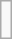<table class="wikitable floatright";">
<tr>
<td><br></td>
</tr>
</table>
